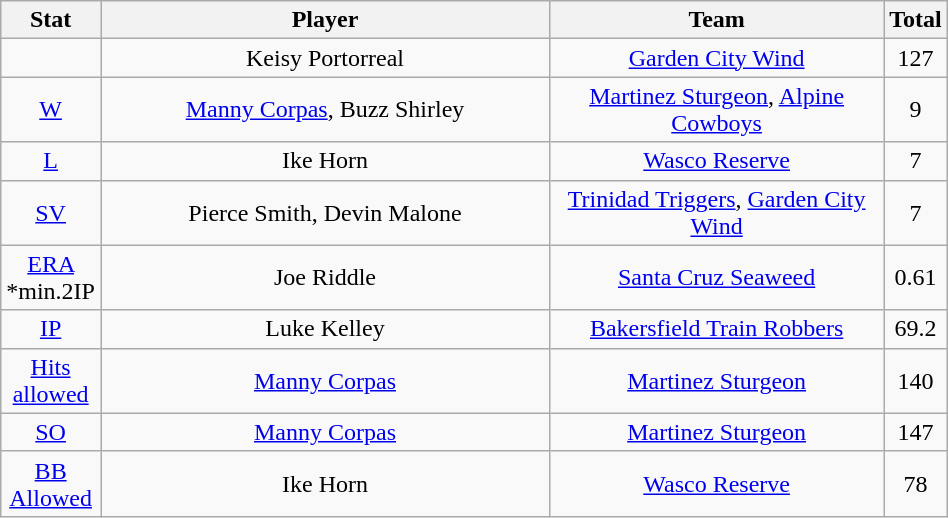<table class="wikitable"  style="width:50%; text-align:center;">
<tr>
<th style="width:5%;">Stat</th>
<th style="width:55%;">Player</th>
<th style="width:55%;">Team</th>
<th style="width:5%;">Total</th>
</tr>
<tr>
<td></td>
<td>Keisy Portorreal</td>
<td><a href='#'>Garden City Wind</a></td>
<td>127</td>
</tr>
<tr>
<td><a href='#'>W</a></td>
<td><a href='#'>Manny Corpas</a>, Buzz Shirley</td>
<td><a href='#'>Martinez Sturgeon</a>, <a href='#'>Alpine Cowboys</a></td>
<td>9</td>
</tr>
<tr>
<td><a href='#'>L</a></td>
<td>Ike Horn</td>
<td><a href='#'>Wasco Reserve</a></td>
<td>7</td>
</tr>
<tr>
<td><a href='#'>SV</a></td>
<td>Pierce Smith, Devin Malone</td>
<td><a href='#'>Trinidad Triggers</a>, <a href='#'>Garden City Wind</a></td>
<td>7</td>
</tr>
<tr>
<td><a href='#'>ERA</a> *min.2IP</td>
<td>Joe Riddle</td>
<td><a href='#'>Santa Cruz Seaweed</a></td>
<td>0.61</td>
</tr>
<tr>
<td><a href='#'>IP</a></td>
<td>Luke Kelley</td>
<td><a href='#'>Bakersfield Train Robbers</a></td>
<td>69.2</td>
</tr>
<tr>
<td><a href='#'>Hits allowed</a></td>
<td><a href='#'>Manny Corpas</a></td>
<td><a href='#'>Martinez Sturgeon</a></td>
<td>140</td>
</tr>
<tr>
<td><a href='#'>SO</a></td>
<td><a href='#'>Manny Corpas</a></td>
<td><a href='#'>Martinez Sturgeon</a></td>
<td>147</td>
</tr>
<tr>
<td><a href='#'>BB Allowed</a></td>
<td>Ike Horn</td>
<td><a href='#'>Wasco Reserve</a></td>
<td>78</td>
</tr>
</table>
